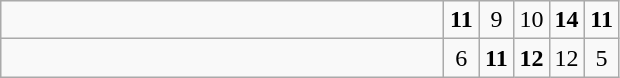<table class="wikitable">
<tr>
<td style="width:18em"><strong></strong></td>
<td align=center style="width:1em"><strong>11</strong></td>
<td align=center style="width:1em">9</td>
<td align=center style="width:1em">10</td>
<td align=center style="width:1em"><strong>14</strong></td>
<td align=center style="width:1em"><strong>11</strong></td>
</tr>
<tr>
<td style="width:18em"></td>
<td align=center style="width:1em">6</td>
<td align=center style="width:1em"><strong>11</strong></td>
<td align=center style="width:1em"><strong>12</strong></td>
<td align=center style="width:1em">12</td>
<td align=center style="width:1em">5</td>
</tr>
</table>
